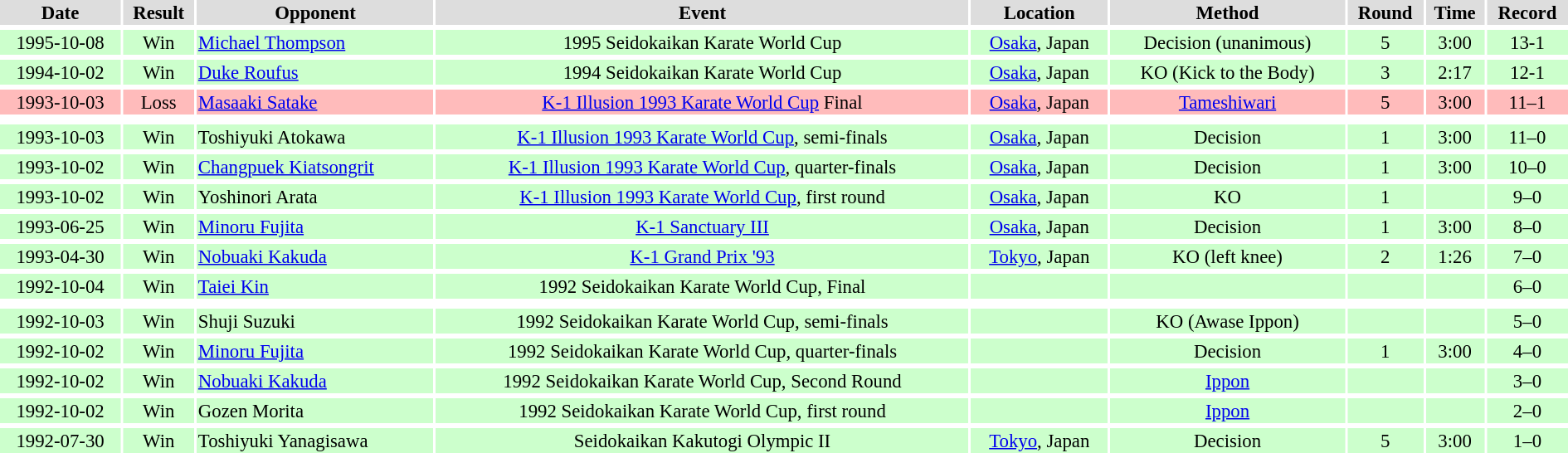<table class="toccolours" width=100% style="clear:both; margin:1.5em auto; font-size:95%; text-align:center;">
<tr valign="top">
</tr>
<tr bgcolor="#dddddd">
<th>Date</th>
<th>Result</th>
<th>Opponent</th>
<th>Event</th>
<th>Location</th>
<th>Method</th>
<th>Round</th>
<th>Time</th>
<th>Record</th>
</tr>
<tr>
</tr>
<tr bgcolor="#CCFFCC">
<td>1995-10-08</td>
<td>Win</td>
<td align=left> <a href='#'>Michael Thompson</a></td>
<td>1995 Seidokaikan Karate World Cup</td>
<td><a href='#'>Osaka</a>, Japan</td>
<td>Decision (unanimous)</td>
<td>5</td>
<td>3:00</td>
<td>13-1</td>
</tr>
<tr>
</tr>
<tr bgcolor="#CCFFCC">
<td>1994-10-02</td>
<td>Win</td>
<td align=left> <a href='#'>Duke Roufus</a></td>
<td>1994 Seidokaikan Karate World Cup</td>
<td><a href='#'>Osaka</a>, Japan</td>
<td>KO (Kick to the Body)</td>
<td>3</td>
<td>2:17</td>
<td>12-1</td>
</tr>
<tr>
</tr>
<tr bgcolor="#ffbbbb">
<td>1993-10-03</td>
<td>Loss</td>
<td align=left> <a href='#'>Masaaki Satake</a></td>
<td><a href='#'>K-1 Illusion 1993 Karate World Cup</a> Final</td>
<td><a href='#'>Osaka</a>, Japan</td>
<td><a href='#'>Tameshiwari</a></td>
<td>5</td>
<td>3:00</td>
<td>11–1</td>
</tr>
<tr>
<th style=background:white colspan=9></th>
</tr>
<tr>
</tr>
<tr bgcolor="#CCFFCC">
<td>1993-10-03</td>
<td>Win</td>
<td align=left> Toshiyuki Atokawa</td>
<td><a href='#'>K-1 Illusion 1993 Karate World Cup</a>, semi-finals</td>
<td><a href='#'>Osaka</a>, Japan</td>
<td>Decision</td>
<td>1</td>
<td>3:00</td>
<td>11–0</td>
</tr>
<tr>
</tr>
<tr bgcolor="#CCFFCC">
<td>1993-10-02</td>
<td>Win</td>
<td align=left> <a href='#'>Changpuek Kiatsongrit</a></td>
<td><a href='#'>K-1 Illusion 1993 Karate World Cup</a>, quarter-finals</td>
<td><a href='#'>Osaka</a>, Japan</td>
<td>Decision</td>
<td>1</td>
<td>3:00</td>
<td>10–0</td>
</tr>
<tr>
</tr>
<tr bgcolor="#CCFFCC">
<td>1993-10-02</td>
<td>Win</td>
<td align=left> Yoshinori Arata</td>
<td><a href='#'>K-1 Illusion 1993 Karate World Cup</a>, first round</td>
<td><a href='#'>Osaka</a>, Japan</td>
<td>KO</td>
<td>1</td>
<td></td>
<td>9–0</td>
</tr>
<tr>
</tr>
<tr bgcolor="#CCFFCC">
<td>1993-06-25</td>
<td>Win</td>
<td align=left> <a href='#'>Minoru Fujita</a></td>
<td><a href='#'>K-1 Sanctuary III</a></td>
<td><a href='#'>Osaka</a>, Japan</td>
<td>Decision</td>
<td>1</td>
<td>3:00</td>
<td>8–0</td>
</tr>
<tr>
</tr>
<tr bgcolor="#CCFFCC">
<td>1993-04-30</td>
<td>Win</td>
<td align=left> <a href='#'>Nobuaki Kakuda</a></td>
<td><a href='#'>K-1 Grand Prix '93</a></td>
<td><a href='#'>Tokyo</a>, Japan</td>
<td>KO (left knee)</td>
<td>2</td>
<td>1:26</td>
<td>7–0</td>
</tr>
<tr>
</tr>
<tr bgcolor="#CCFFCC">
<td>1992-10-04</td>
<td>Win</td>
<td align=left> <a href='#'>Taiei Kin</a></td>
<td>1992 Seidokaikan Karate World Cup, Final</td>
<td></td>
<td></td>
<td></td>
<td></td>
<td>6–0</td>
</tr>
<tr>
<th style=background:white colspan=9></th>
</tr>
<tr>
</tr>
<tr bgcolor="#CCFFCC">
<td>1992-10-03</td>
<td>Win</td>
<td align=left> Shuji Suzuki</td>
<td>1992 Seidokaikan Karate World Cup, semi-finals</td>
<td></td>
<td>KO (Awase Ippon)</td>
<td></td>
<td></td>
<td>5–0</td>
</tr>
<tr>
</tr>
<tr bgcolor="#CCFFCC">
<td>1992-10-02</td>
<td>Win</td>
<td align=left> <a href='#'>Minoru Fujita</a></td>
<td>1992 Seidokaikan Karate World Cup, quarter-finals</td>
<td></td>
<td>Decision</td>
<td>1</td>
<td>3:00</td>
<td>4–0</td>
</tr>
<tr>
</tr>
<tr bgcolor="#CCFFCC">
<td>1992-10-02</td>
<td>Win</td>
<td align=left> <a href='#'>Nobuaki Kakuda</a></td>
<td>1992 Seidokaikan Karate World Cup, Second Round</td>
<td></td>
<td><a href='#'>Ippon</a></td>
<td></td>
<td></td>
<td>3–0</td>
</tr>
<tr>
</tr>
<tr bgcolor="#CCFFCC">
<td>1992-10-02</td>
<td>Win</td>
<td align=left> Gozen Morita</td>
<td>1992 Seidokaikan Karate World Cup, first round</td>
<td></td>
<td><a href='#'>Ippon</a></td>
<td></td>
<td></td>
<td>2–0</td>
</tr>
<tr>
</tr>
<tr bgcolor="#CCFFCC">
<td>1992-07-30</td>
<td>Win</td>
<td align=left> Toshiyuki Yanagisawa</td>
<td>Seidokaikan Kakutogi Olympic II</td>
<td><a href='#'>Tokyo</a>, Japan</td>
<td>Decision</td>
<td>5</td>
<td>3:00</td>
<td>1–0</td>
</tr>
<tr>
</tr>
</table>
